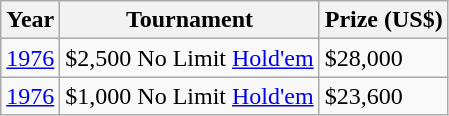<table class="wikitable">
<tr>
<th>Year</th>
<th>Tournament</th>
<th>Prize (US$)</th>
</tr>
<tr>
<td><a href='#'>1976</a></td>
<td>$2,500 No Limit <a href='#'>Hold'em</a></td>
<td>$28,000</td>
</tr>
<tr>
<td><a href='#'>1976</a></td>
<td>$1,000 No Limit <a href='#'>Hold'em</a></td>
<td>$23,600</td>
</tr>
</table>
